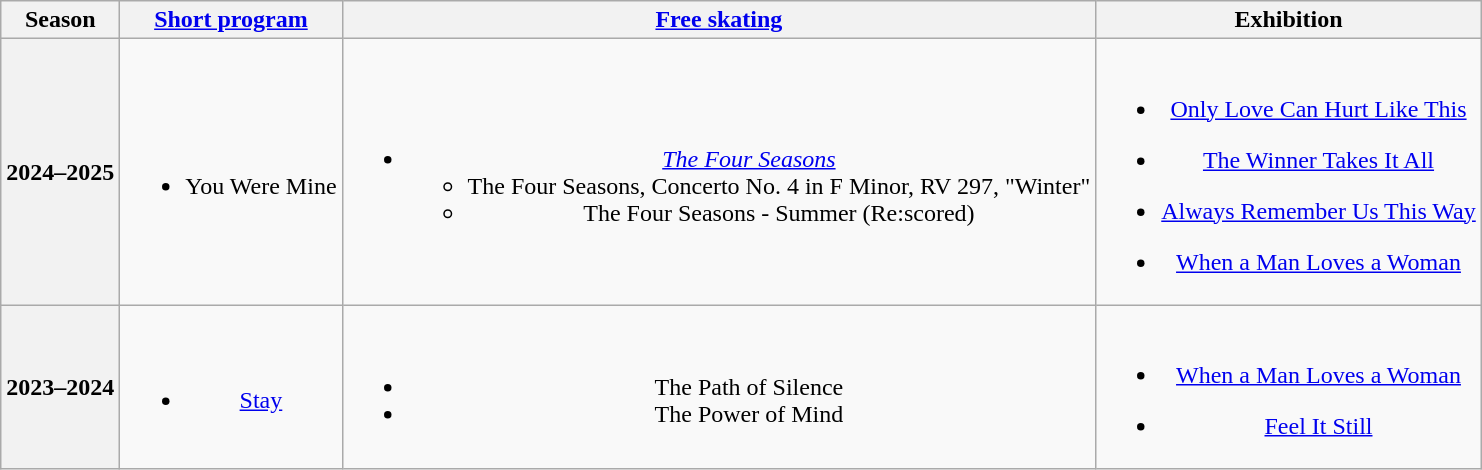<table class=wikitable style=text-align:center>
<tr>
<th>Season</th>
<th><a href='#'>Short program</a></th>
<th><a href='#'>Free skating</a></th>
<th>Exhibition</th>
</tr>
<tr>
<th>2024–2025 <br> </th>
<td><br><ul><li>You Were Mine <br></li></ul></td>
<td><br><ul><li><em><a href='#'>The Four Seasons</a></em> <br><ul><li>The Four Seasons, Concerto No. 4 in F Minor, RV 297, "Winter"</li><li>The Four Seasons - Summer (Re:scored) <br></li></ul></li></ul></td>
<td><br><ul><li><a href='#'>Only Love Can Hurt Like This</a> <br></li></ul><ul><li><a href='#'>The Winner Takes It All</a> <br> </li></ul><ul><li><a href='#'>Always Remember Us This Way</a> <br> </li></ul><ul><li><a href='#'>When a Man Loves a Woman</a> <br></li></ul></td>
</tr>
<tr>
<th>2023–2024 <br> </th>
<td><br><ul><li><a href='#'>Stay</a> <br></li></ul></td>
<td><br><ul><li>The Path of Silence</li><li>The Power of Mind <br></li></ul></td>
<td><br><ul><li><a href='#'>When a Man Loves a Woman</a> <br></li></ul><ul><li><a href='#'>Feel It Still</a> <br></li></ul></td>
</tr>
</table>
